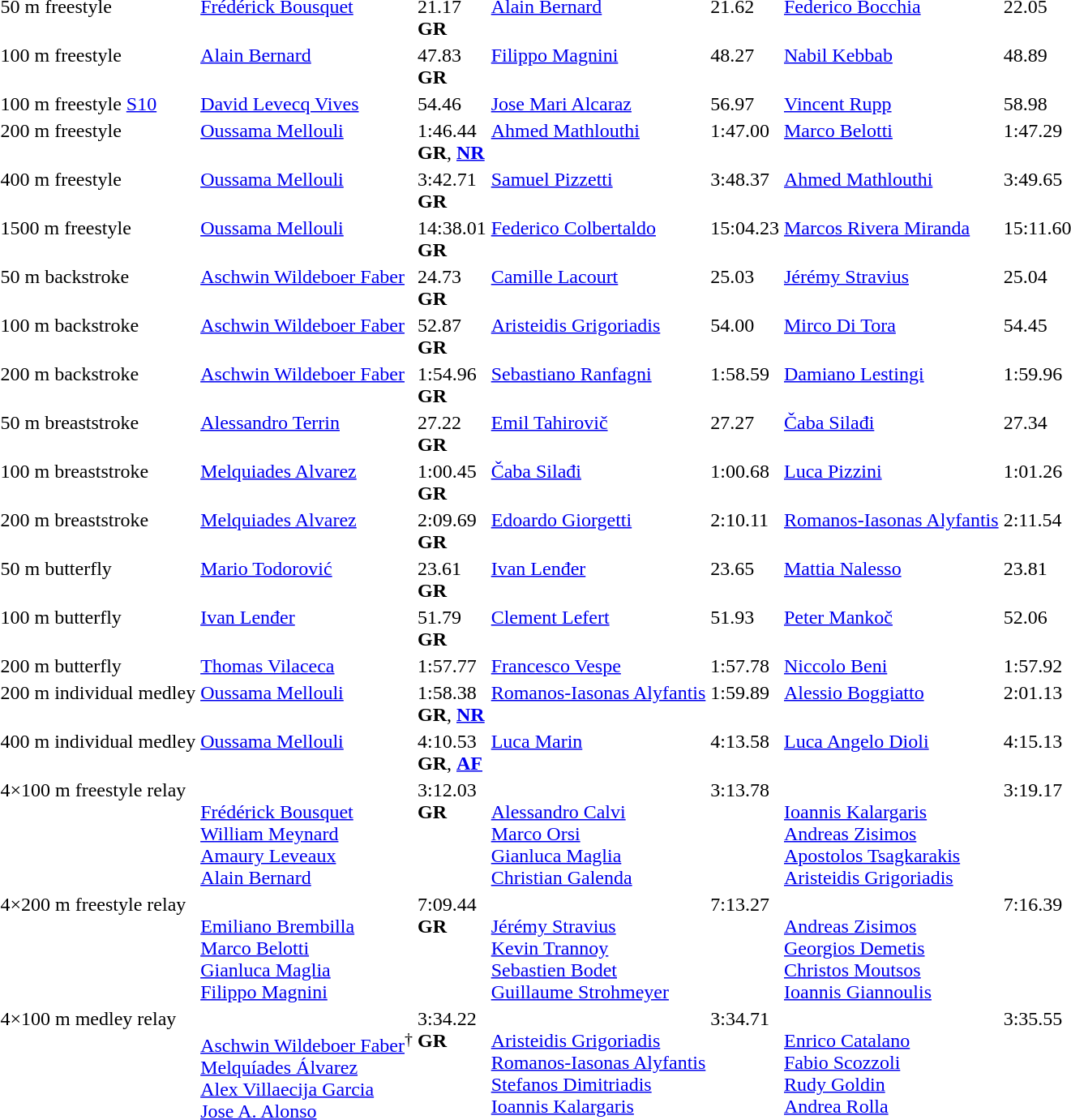<table>
<tr valign=top>
<td>50 m freestyle</td>
<td><a href='#'>Frédérick Bousquet</a><br></td>
<td>21.17<br><strong>GR</strong></td>
<td><a href='#'>Alain Bernard</a><br></td>
<td>21.62</td>
<td><a href='#'>Federico Bocchia</a><br></td>
<td>22.05</td>
</tr>
<tr valign=top>
<td>100 m freestyle</td>
<td><a href='#'>Alain Bernard</a><br></td>
<td>47.83<br><strong>GR</strong></td>
<td><a href='#'>Filippo Magnini</a><br></td>
<td>48.27</td>
<td><a href='#'>Nabil Kebbab</a><br></td>
<td>48.89</td>
</tr>
<tr valign=top>
<td>100 m freestyle <a href='#'>S10</a></td>
<td><a href='#'>David Levecq Vives</a><br></td>
<td>54.46</td>
<td><a href='#'>Jose Mari Alcaraz</a><br></td>
<td>56.97</td>
<td><a href='#'>Vincent Rupp</a><br></td>
<td>58.98</td>
</tr>
<tr valign=top>
<td>200 m freestyle</td>
<td><a href='#'>Oussama Mellouli</a><br></td>
<td>1:46.44<br><strong>GR</strong>, <strong><a href='#'>NR</a></strong></td>
<td><a href='#'>Ahmed Mathlouthi</a><br></td>
<td>1:47.00</td>
<td><a href='#'>Marco Belotti</a><br></td>
<td>1:47.29</td>
</tr>
<tr valign=top>
<td>400 m freestyle</td>
<td><a href='#'>Oussama Mellouli</a><br></td>
<td>3:42.71<br><strong>GR</strong></td>
<td><a href='#'>Samuel Pizzetti</a><br></td>
<td>3:48.37</td>
<td><a href='#'>Ahmed Mathlouthi</a><br></td>
<td>3:49.65</td>
</tr>
<tr valign=top>
<td>1500 m freestyle</td>
<td><a href='#'>Oussama Mellouli</a><br></td>
<td>14:38.01<br><strong>GR</strong></td>
<td><a href='#'>Federico Colbertaldo</a><br></td>
<td>15:04.23</td>
<td><a href='#'>Marcos Rivera Miranda</a><br></td>
<td>15:11.60</td>
</tr>
<tr valign=top>
<td>50 m backstroke</td>
<td><a href='#'>Aschwin Wildeboer Faber</a><br></td>
<td>24.73<br><strong>GR</strong></td>
<td><a href='#'>Camille Lacourt</a><br></td>
<td>25.03</td>
<td><a href='#'>Jérémy Stravius</a><br></td>
<td>25.04</td>
</tr>
<tr valign=top>
<td>100 m backstroke</td>
<td><a href='#'>Aschwin Wildeboer Faber</a><br></td>
<td>52.87<br><strong>GR</strong></td>
<td><a href='#'>Aristeidis Grigoriadis</a><br></td>
<td>54.00</td>
<td><a href='#'>Mirco Di Tora</a><br></td>
<td>54.45</td>
</tr>
<tr valign=top>
<td>200 m backstroke</td>
<td><a href='#'>Aschwin Wildeboer Faber</a><br></td>
<td>1:54.96<br><strong>GR</strong></td>
<td><a href='#'>Sebastiano Ranfagni</a><br></td>
<td>1:58.59</td>
<td><a href='#'>Damiano Lestingi</a><br></td>
<td>1:59.96</td>
</tr>
<tr valign=top>
<td>50 m breaststroke</td>
<td><a href='#'>Alessandro Terrin</a><br></td>
<td>27.22<br><strong>GR</strong></td>
<td><a href='#'>Emil Tahirovič</a><br></td>
<td>27.27</td>
<td><a href='#'>Čaba Silađi</a><br></td>
<td>27.34</td>
</tr>
<tr valign=top>
<td>100 m breaststroke</td>
<td><a href='#'>Melquiades Alvarez</a><br></td>
<td>1:00.45<br><strong>GR</strong></td>
<td><a href='#'>Čaba Silađi</a><br></td>
<td>1:00.68</td>
<td><a href='#'>Luca Pizzini</a><br></td>
<td>1:01.26</td>
</tr>
<tr valign=top>
<td>200 m breaststroke</td>
<td><a href='#'>Melquiades Alvarez</a><br></td>
<td>2:09.69<br><strong>GR</strong></td>
<td><a href='#'>Edoardo Giorgetti</a><br></td>
<td>2:10.11</td>
<td><a href='#'>Romanos-Iasonas Alyfantis</a><br></td>
<td>2:11.54</td>
</tr>
<tr valign=top>
<td>50 m butterfly</td>
<td><a href='#'>Mario Todorović</a><br></td>
<td>23.61<br><strong>GR</strong></td>
<td><a href='#'>Ivan Lenđer</a><br></td>
<td>23.65</td>
<td><a href='#'>Mattia Nalesso</a><br></td>
<td>23.81</td>
</tr>
<tr valign=top>
<td>100 m butterfly</td>
<td><a href='#'>Ivan Lenđer</a><br></td>
<td>51.79<br><strong>GR</strong></td>
<td><a href='#'>Clement Lefert</a><br></td>
<td>51.93</td>
<td><a href='#'>Peter Mankoč</a><br></td>
<td>52.06</td>
</tr>
<tr valign=top>
<td>200 m butterfly</td>
<td><a href='#'>Thomas Vilaceca</a><br></td>
<td>1:57.77</td>
<td><a href='#'>Francesco Vespe</a><br></td>
<td>1:57.78</td>
<td><a href='#'>Niccolo Beni</a><br></td>
<td>1:57.92</td>
</tr>
<tr valign=top>
<td>200 m individual medley</td>
<td><a href='#'>Oussama Mellouli</a><br></td>
<td>1:58.38<br><strong>GR</strong>, <strong><a href='#'>NR</a></strong></td>
<td><a href='#'>Romanos-Iasonas Alyfantis</a><br></td>
<td>1:59.89</td>
<td><a href='#'>Alessio Boggiatto</a><br></td>
<td>2:01.13</td>
</tr>
<tr valign=top>
<td>400 m individual medley</td>
<td><a href='#'>Oussama Mellouli</a><br></td>
<td>4:10.53<br><strong>GR</strong>, <strong><a href='#'>AF</a></strong></td>
<td><a href='#'>Luca Marin</a><br></td>
<td>4:13.58</td>
<td><a href='#'>Luca Angelo Dioli</a><br></td>
<td>4:15.13</td>
</tr>
<tr valign=top>
<td>4×100 m freestyle relay</td>
<td><br><a href='#'>Frédérick Bousquet</a><br><a href='#'>William Meynard</a><br><a href='#'>Amaury Leveaux</a><br><a href='#'>Alain Bernard</a></td>
<td>3:12.03<br><strong>GR</strong></td>
<td><br><a href='#'>Alessandro Calvi</a><br><a href='#'>Marco Orsi</a><br><a href='#'>Gianluca Maglia</a><br><a href='#'>Christian Galenda</a></td>
<td>3:13.78</td>
<td><br><a href='#'>Ioannis Kalargaris</a><br><a href='#'>Andreas Zisimos</a><br><a href='#'>Apostolos Tsagkarakis</a><br><a href='#'>Aristeidis Grigoriadis</a></td>
<td>3:19.17</td>
</tr>
<tr valign=top>
<td>4×200 m freestyle relay</td>
<td><br><a href='#'>Emiliano Brembilla</a><br><a href='#'>Marco Belotti</a><br><a href='#'>Gianluca Maglia</a><br><a href='#'>Filippo Magnini</a></td>
<td>7:09.44<br><strong>GR</strong></td>
<td><br><a href='#'>Jérémy Stravius</a><br><a href='#'>Kevin Trannoy</a><br><a href='#'>Sebastien Bodet</a><br><a href='#'>Guillaume Strohmeyer</a></td>
<td>7:13.27</td>
<td><br><a href='#'>Andreas Zisimos</a><br><a href='#'>Georgios Demetis</a><br><a href='#'>Christos Moutsos</a><br><a href='#'>Ioannis Giannoulis</a></td>
<td>7:16.39</td>
</tr>
<tr valign=top>
<td>4×100 m medley relay</td>
<td><br><a href='#'>Aschwin Wildeboer Faber</a><sup>†</sup><br><a href='#'>Melquíades Álvarez</a><br><a href='#'>Alex Villaecija Garcia</a><br><a href='#'>Jose A. Alonso</a></td>
<td>3:34.22<br><strong>GR</strong></td>
<td><br><a href='#'>Aristeidis Grigoriadis</a><br><a href='#'>Romanos-Iasonas Alyfantis</a><br><a href='#'>Stefanos Dimitriadis</a><br><a href='#'>Ioannis Kalargaris</a></td>
<td>3:34.71</td>
<td><br><a href='#'>Enrico Catalano</a><br><a href='#'>Fabio Scozzoli</a><br><a href='#'>Rudy Goldin</a><br><a href='#'>Andrea Rolla</a></td>
<td>3:35.55</td>
</tr>
</table>
